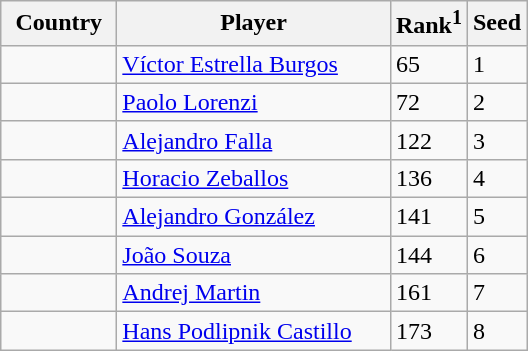<table class="sortable wikitable">
<tr>
<th width="70">Country</th>
<th width="175">Player</th>
<th>Rank<sup>1</sup></th>
<th>Seed</th>
</tr>
<tr>
<td></td>
<td><a href='#'>Víctor Estrella Burgos</a></td>
<td>65</td>
<td>1</td>
</tr>
<tr>
<td></td>
<td><a href='#'>Paolo Lorenzi</a></td>
<td>72</td>
<td>2</td>
</tr>
<tr>
<td></td>
<td><a href='#'>Alejandro Falla</a></td>
<td>122</td>
<td>3</td>
</tr>
<tr>
<td></td>
<td><a href='#'>Horacio Zeballos</a></td>
<td>136</td>
<td>4</td>
</tr>
<tr>
<td></td>
<td><a href='#'>Alejandro González</a></td>
<td>141</td>
<td>5</td>
</tr>
<tr>
<td></td>
<td><a href='#'>João Souza</a></td>
<td>144</td>
<td>6</td>
</tr>
<tr>
<td></td>
<td><a href='#'>Andrej Martin</a></td>
<td>161</td>
<td>7</td>
</tr>
<tr>
<td></td>
<td><a href='#'>Hans Podlipnik Castillo</a></td>
<td>173</td>
<td>8</td>
</tr>
</table>
